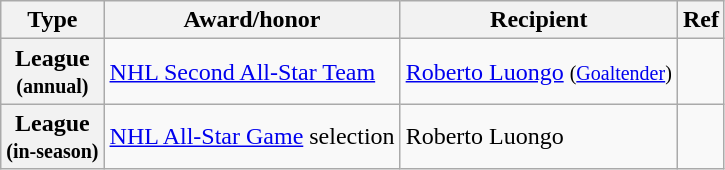<table class="wikitable">
<tr>
<th scope="col">Type</th>
<th scope="col">Award/honor</th>
<th scope="col">Recipient</th>
<th scope="col">Ref</th>
</tr>
<tr>
<th scope="row">League<br><small>(annual)</small></th>
<td><a href='#'>NHL Second All-Star Team</a></td>
<td><a href='#'>Roberto Luongo</a> <small>(<a href='#'>Goaltender</a>)</small></td>
<td></td>
</tr>
<tr>
<th scope="row">League<br><small>(in-season)</small></th>
<td><a href='#'>NHL All-Star Game</a> selection</td>
<td>Roberto Luongo</td>
<td></td>
</tr>
</table>
